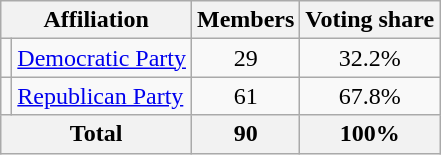<table class=wikitable>
<tr valign=bottom>
<th colspan="2" style="text-align:center;">Affiliation</th>
<th>Members</th>
<th>Voting share</th>
</tr>
<tr>
<td></td>
<td><a href='#'>Democratic Party</a></td>
<td align=center>29</td>
<td align=center>32.2%</td>
</tr>
<tr>
<td></td>
<td><a href='#'>Republican Party</a></td>
<td align=center>61</td>
<td align=center>67.8%</td>
</tr>
<tr>
<th colspan=2>Total</th>
<th>90</th>
<th>100%</th>
</tr>
</table>
